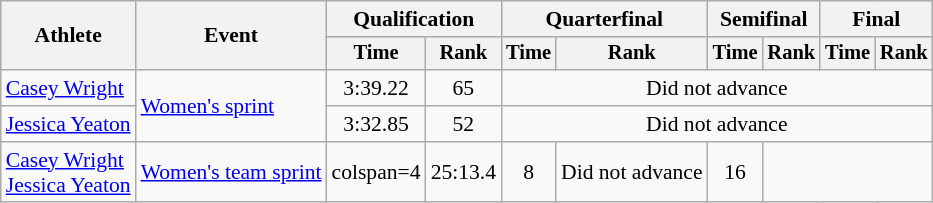<table class=wikitable style=font-size:90%;text-align:center>
<tr>
<th rowspan=2>Athlete</th>
<th rowspan=2>Event</th>
<th colspan=2>Qualification</th>
<th colspan=2>Quarterfinal</th>
<th colspan=2>Semifinal</th>
<th colspan=2>Final</th>
</tr>
<tr style=font-size:95%>
<th>Time</th>
<th>Rank</th>
<th>Time</th>
<th>Rank</th>
<th>Time</th>
<th>Rank</th>
<th>Time</th>
<th>Rank</th>
</tr>
<tr>
<td align=left><a href='#'>Casey Wright</a></td>
<td align=left rowspan=2><a href='#'>Women's sprint</a></td>
<td>3:39.22</td>
<td>65</td>
<td colspan=6>Did not advance</td>
</tr>
<tr>
<td align=left><a href='#'>Jessica Yeaton</a></td>
<td>3:32.85</td>
<td>52</td>
<td colspan=6>Did not advance</td>
</tr>
<tr>
<td align=left><a href='#'>Casey Wright</a><br><a href='#'>Jessica Yeaton</a></td>
<td align=left><a href='#'>Women's team sprint</a></td>
<td>colspan=4 </td>
<td>25:13.4</td>
<td>8</td>
<td>Did not advance</td>
<td>16</td>
</tr>
</table>
